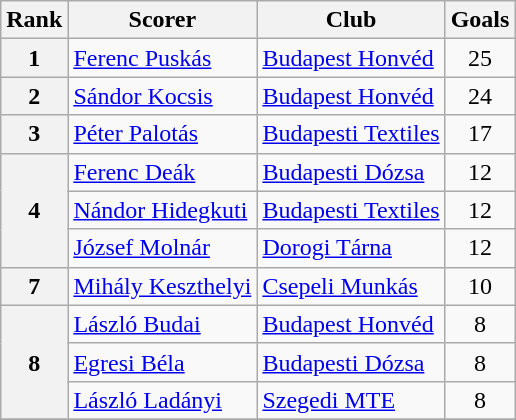<table class="wikitable" style="text-align:center">
<tr>
<th>Rank</th>
<th>Scorer</th>
<th>Club</th>
<th>Goals</th>
</tr>
<tr>
<th rowspan="1">1</th>
<td align=left> <a href='#'>Ferenc Puskás</a></td>
<td align=left><a href='#'>Budapest Honvéd</a></td>
<td>25</td>
</tr>
<tr>
<th rowspan="1">2</th>
<td align=left> <a href='#'>Sándor Kocsis</a></td>
<td align=left><a href='#'>Budapest Honvéd</a></td>
<td>24</td>
</tr>
<tr>
<th rowspan="1">3</th>
<td align=left> <a href='#'>Péter Palotás</a></td>
<td align=left><a href='#'>Budapesti Textiles</a></td>
<td>17</td>
</tr>
<tr>
<th rowspan="3">4</th>
<td align=left> <a href='#'>Ferenc Deák</a></td>
<td align=left><a href='#'>Budapesti Dózsa</a></td>
<td>12</td>
</tr>
<tr>
<td align=left> <a href='#'>Nándor Hidegkuti</a></td>
<td align=left><a href='#'>Budapesti Textiles</a></td>
<td>12</td>
</tr>
<tr>
<td align=left> <a href='#'>József Molnár</a></td>
<td align=left><a href='#'>Dorogi Tárna</a></td>
<td>12</td>
</tr>
<tr>
<th rowspan="1">7</th>
<td align=left> <a href='#'>Mihály Keszthelyi</a></td>
<td align=left><a href='#'>Csepeli Munkás</a></td>
<td>10</td>
</tr>
<tr>
<th rowspan="3">8</th>
<td align=left> <a href='#'>László Budai</a></td>
<td align=left><a href='#'>Budapest Honvéd</a></td>
<td>8</td>
</tr>
<tr>
<td align=left> <a href='#'>Egresi Béla</a></td>
<td align=left><a href='#'>Budapesti Dózsa</a></td>
<td>8</td>
</tr>
<tr>
<td align=left> <a href='#'>László Ladányi</a></td>
<td align=left><a href='#'>Szegedi MTE</a></td>
<td>8</td>
</tr>
<tr>
</tr>
</table>
